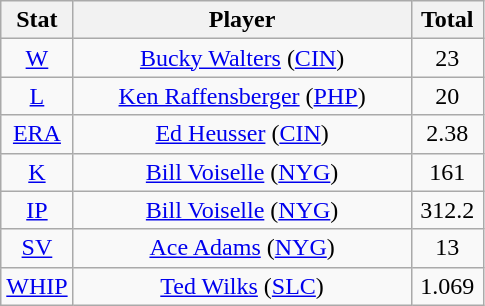<table class="wikitable" style="text-align:center;">
<tr>
<th style="width:15%;">Stat</th>
<th>Player</th>
<th style="width:15%;">Total</th>
</tr>
<tr>
<td><a href='#'>W</a></td>
<td><a href='#'>Bucky Walters</a> (<a href='#'>CIN</a>)</td>
<td>23</td>
</tr>
<tr>
<td><a href='#'>L</a></td>
<td><a href='#'>Ken Raffensberger</a> (<a href='#'>PHP</a>)</td>
<td>20</td>
</tr>
<tr>
<td><a href='#'>ERA</a></td>
<td><a href='#'>Ed Heusser</a> (<a href='#'>CIN</a>)</td>
<td>2.38</td>
</tr>
<tr>
<td><a href='#'>K</a></td>
<td><a href='#'>Bill Voiselle</a> (<a href='#'>NYG</a>)</td>
<td>161</td>
</tr>
<tr>
<td><a href='#'>IP</a></td>
<td><a href='#'>Bill Voiselle</a> (<a href='#'>NYG</a>)</td>
<td>312.2</td>
</tr>
<tr>
<td><a href='#'>SV</a></td>
<td><a href='#'>Ace Adams</a> (<a href='#'>NYG</a>)</td>
<td>13</td>
</tr>
<tr>
<td><a href='#'>WHIP</a></td>
<td><a href='#'>Ted Wilks</a> (<a href='#'>SLC</a>)</td>
<td>1.069</td>
</tr>
</table>
